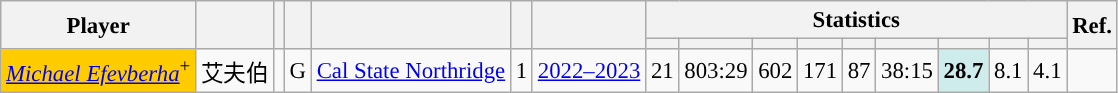<table class="wikitable sortable" style="font-size:95%; text-align:right;">
<tr>
<th rowspan="2">Player</th>
<th rowspan="2"></th>
<th rowspan="2"></th>
<th rowspan="2"></th>
<th rowspan="2"></th>
<th rowspan="2"></th>
<th rowspan="2"></th>
<th colspan="9">Statistics</th>
<th rowspan="2">Ref.</th>
</tr>
<tr>
<th></th>
<th></th>
<th></th>
<th></th>
<th></th>
<th></th>
<th></th>
<th></th>
<th></th>
</tr>
<tr>
<td align="left" bgcolor="#FFCC00"><em><a href='#'>Michael Efevberha</a></em><sup>+</sup></td>
<td align="left">艾夫伯</td>
<td align="center"></td>
<td align="center">G</td>
<td align="left"><a href='#'>Cal State Northridge</a></td>
<td align="center">1</td>
<td align="center"><a href='#'>2022–2023</a></td>
<td>21</td>
<td>803:29</td>
<td>602</td>
<td>171</td>
<td>87</td>
<td>38:15</td>
<td bgcolor="#CFECEC"><strong>28.7</strong></td>
<td>8.1</td>
<td>4.1</td>
<td align="center"></td>
</tr>
</table>
